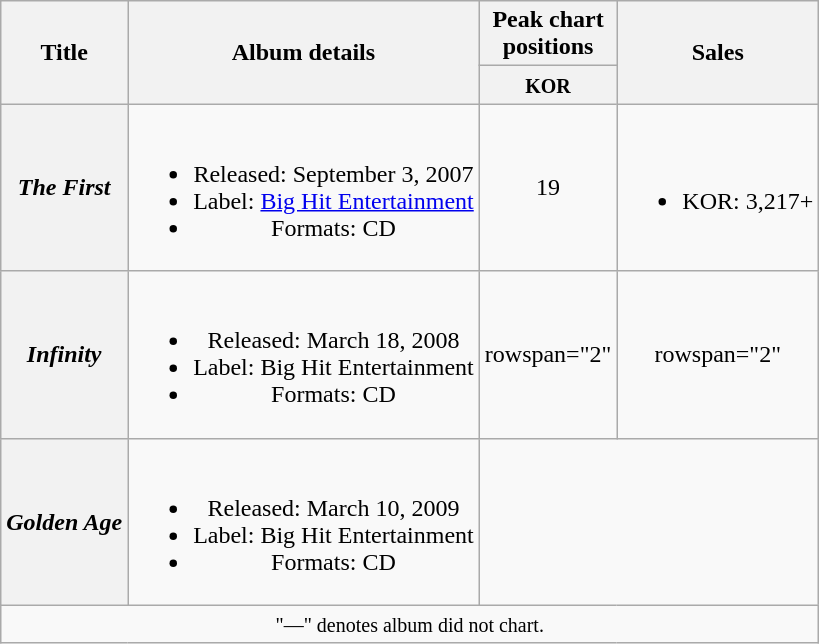<table class="wikitable plainrowheaders" style="text-align:center;">
<tr>
<th scope="col" rowspan="2">Title</th>
<th scope="col" rowspan="2">Album details</th>
<th scope="col" colspan="1" style="width:5em;">Peak chart positions</th>
<th scope="col" rowspan="2">Sales</th>
</tr>
<tr>
<th><small>KOR</small><br></th>
</tr>
<tr>
<th scope="row"><em>The First</em></th>
<td><br><ul><li>Released: September 3, 2007</li><li>Label: <a href='#'>Big Hit Entertainment</a></li><li>Formats: CD</li></ul></td>
<td>19</td>
<td><br><ul><li>KOR: 3,217+</li></ul></td>
</tr>
<tr>
<th scope="row"><em>Infinity</em></th>
<td><br><ul><li>Released: March 18, 2008</li><li>Label: Big Hit Entertainment</li><li>Formats: CD</li></ul></td>
<td>rowspan="2" </td>
<td>rowspan="2" </td>
</tr>
<tr>
<th scope="row"><em>Golden Age</em></th>
<td><br><ul><li>Released: March 10, 2009</li><li>Label: Big Hit Entertainment</li><li>Formats: CD</li></ul></td>
</tr>
<tr>
<td colspan="4" align="center"><small>"—" denotes album did not chart.</small></td>
</tr>
</table>
